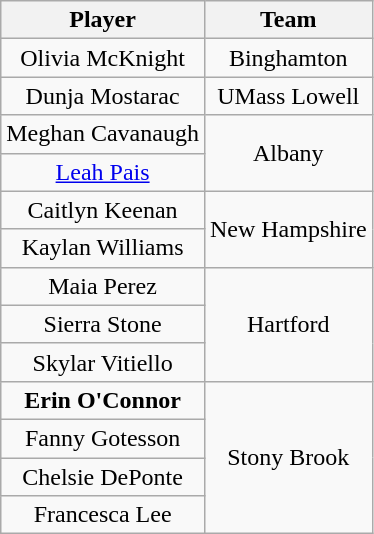<table class="wikitable" style="text-align: center;">
<tr>
<th>Player</th>
<th>Team</th>
</tr>
<tr>
<td>Olivia McKnight</td>
<td>Binghamton</td>
</tr>
<tr>
<td>Dunja Mostarac</td>
<td>UMass Lowell</td>
</tr>
<tr>
<td>Meghan Cavanaugh</td>
<td rowspan=2>Albany</td>
</tr>
<tr>
<td><a href='#'>Leah Pais</a></td>
</tr>
<tr>
<td>Caitlyn Keenan</td>
<td rowspan=2>New Hampshire</td>
</tr>
<tr>
<td>Kaylan Williams</td>
</tr>
<tr>
<td>Maia Perez</td>
<td rowspan=3>Hartford</td>
</tr>
<tr>
<td>Sierra Stone</td>
</tr>
<tr>
<td>Skylar Vitiello</td>
</tr>
<tr>
<td><strong>Erin O'Connor</strong></td>
<td rowspan=4>Stony Brook</td>
</tr>
<tr>
<td>Fanny Gotesson</td>
</tr>
<tr>
<td>Chelsie DePonte</td>
</tr>
<tr>
<td>Francesca Lee</td>
</tr>
</table>
